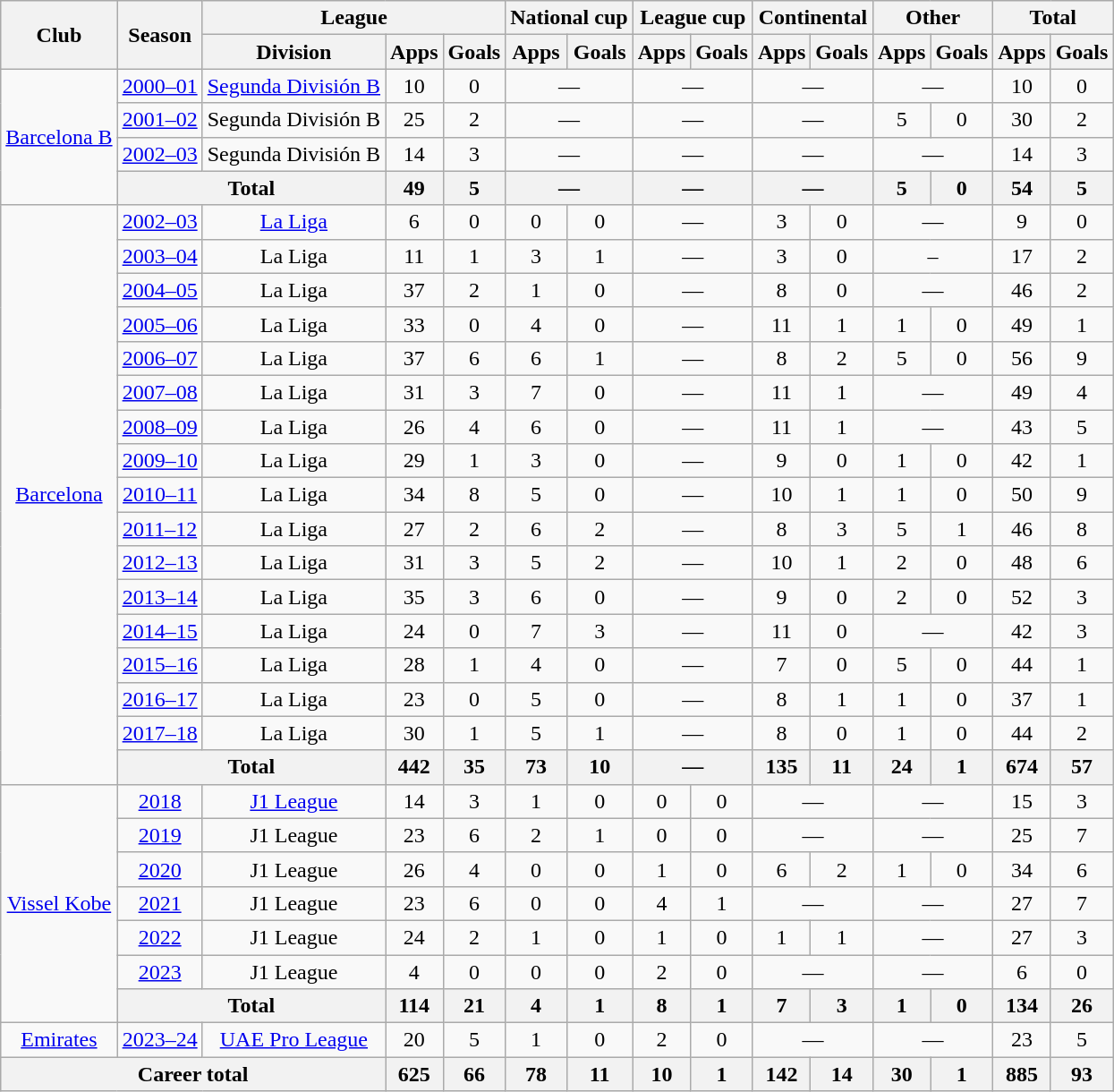<table class="wikitable" style="text-align: center">
<tr>
<th rowspan="2">Club</th>
<th rowspan="2">Season</th>
<th colspan="3">League</th>
<th colspan="2">National cup</th>
<th colspan="2">League cup</th>
<th colspan="2">Continental</th>
<th colspan="2">Other</th>
<th colspan="2">Total</th>
</tr>
<tr>
<th>Division</th>
<th>Apps</th>
<th>Goals</th>
<th>Apps</th>
<th>Goals</th>
<th>Apps</th>
<th>Goals</th>
<th>Apps</th>
<th>Goals</th>
<th>Apps</th>
<th>Goals</th>
<th>Apps</th>
<th>Goals</th>
</tr>
<tr>
<td rowspan="4"><a href='#'>Barcelona B</a></td>
<td><a href='#'>2000–01</a></td>
<td><a href='#'>Segunda División B</a></td>
<td>10</td>
<td>0</td>
<td colspan="2">—</td>
<td colspan="2">—</td>
<td colspan="2">—</td>
<td colspan="2">—</td>
<td>10</td>
<td>0</td>
</tr>
<tr>
<td><a href='#'>2001–02</a></td>
<td>Segunda División B</td>
<td>25</td>
<td>2</td>
<td colspan="2">—</td>
<td colspan="2">—</td>
<td colspan="2">—</td>
<td>5</td>
<td>0</td>
<td>30</td>
<td>2</td>
</tr>
<tr>
<td><a href='#'>2002–03</a></td>
<td>Segunda División B</td>
<td>14</td>
<td>3</td>
<td colspan="2">—</td>
<td colspan="2">—</td>
<td colspan="2">—</td>
<td colspan="2">—</td>
<td>14</td>
<td>3</td>
</tr>
<tr>
<th colspan="2">Total</th>
<th>49</th>
<th>5</th>
<th colspan="2">—</th>
<th colspan="2">—</th>
<th colspan="2">—</th>
<th>5</th>
<th>0</th>
<th>54</th>
<th>5</th>
</tr>
<tr>
<td rowspan="17"><a href='#'>Barcelona</a></td>
<td><a href='#'>2002–03</a></td>
<td><a href='#'>La Liga</a></td>
<td>6</td>
<td>0</td>
<td>0</td>
<td>0</td>
<td colspan="2">—</td>
<td>3</td>
<td>0</td>
<td colspan="2">—</td>
<td>9</td>
<td>0</td>
</tr>
<tr>
<td><a href='#'>2003–04</a></td>
<td>La Liga</td>
<td>11</td>
<td>1</td>
<td>3</td>
<td>1</td>
<td colspan="2">—</td>
<td>3</td>
<td>0</td>
<td colspan="2">–</td>
<td>17</td>
<td>2</td>
</tr>
<tr>
<td><a href='#'>2004–05</a></td>
<td>La Liga</td>
<td>37</td>
<td>2</td>
<td>1</td>
<td>0</td>
<td colspan="2">—</td>
<td>8</td>
<td>0</td>
<td colspan="2">—</td>
<td>46</td>
<td>2</td>
</tr>
<tr>
<td><a href='#'>2005–06</a></td>
<td>La Liga</td>
<td>33</td>
<td>0</td>
<td>4</td>
<td>0</td>
<td colspan="2">—</td>
<td>11</td>
<td>1</td>
<td>1</td>
<td>0</td>
<td>49</td>
<td>1</td>
</tr>
<tr>
<td><a href='#'>2006–07</a></td>
<td>La Liga</td>
<td>37</td>
<td>6</td>
<td>6</td>
<td>1</td>
<td colspan="2">—</td>
<td>8</td>
<td>2</td>
<td>5</td>
<td>0</td>
<td>56</td>
<td>9</td>
</tr>
<tr>
<td><a href='#'>2007–08</a></td>
<td>La Liga</td>
<td>31</td>
<td>3</td>
<td>7</td>
<td>0</td>
<td colspan="2">—</td>
<td>11</td>
<td>1</td>
<td colspan="2">—</td>
<td>49</td>
<td>4</td>
</tr>
<tr>
<td><a href='#'>2008–09</a></td>
<td>La Liga</td>
<td>26</td>
<td>4</td>
<td>6</td>
<td>0</td>
<td colspan="2">—</td>
<td>11</td>
<td>1</td>
<td colspan="2">—</td>
<td>43</td>
<td>5</td>
</tr>
<tr>
<td><a href='#'>2009–10</a></td>
<td>La Liga</td>
<td>29</td>
<td>1</td>
<td>3</td>
<td>0</td>
<td colspan="2">—</td>
<td>9</td>
<td>0</td>
<td>1</td>
<td>0</td>
<td>42</td>
<td>1</td>
</tr>
<tr>
<td><a href='#'>2010–11</a></td>
<td>La Liga</td>
<td>34</td>
<td>8</td>
<td>5</td>
<td>0</td>
<td colspan="2">—</td>
<td>10</td>
<td>1</td>
<td>1</td>
<td>0</td>
<td>50</td>
<td>9</td>
</tr>
<tr>
<td><a href='#'>2011–12</a></td>
<td>La Liga</td>
<td>27</td>
<td>2</td>
<td>6</td>
<td>2</td>
<td colspan="2">—</td>
<td>8</td>
<td>3</td>
<td>5</td>
<td>1</td>
<td>46</td>
<td>8</td>
</tr>
<tr>
<td><a href='#'>2012–13</a></td>
<td>La Liga</td>
<td>31</td>
<td>3</td>
<td>5</td>
<td>2</td>
<td colspan="2">—</td>
<td>10</td>
<td>1</td>
<td>2</td>
<td>0</td>
<td>48</td>
<td>6</td>
</tr>
<tr>
<td><a href='#'>2013–14</a></td>
<td>La Liga</td>
<td>35</td>
<td>3</td>
<td>6</td>
<td>0</td>
<td colspan="2">—</td>
<td>9</td>
<td>0</td>
<td>2</td>
<td>0</td>
<td>52</td>
<td>3</td>
</tr>
<tr>
<td><a href='#'>2014–15</a></td>
<td>La Liga</td>
<td>24</td>
<td>0</td>
<td>7</td>
<td>3</td>
<td colspan="2">—</td>
<td>11</td>
<td>0</td>
<td colspan="2">—</td>
<td>42</td>
<td>3</td>
</tr>
<tr>
<td><a href='#'>2015–16</a></td>
<td>La Liga</td>
<td>28</td>
<td>1</td>
<td>4</td>
<td>0</td>
<td colspan="2">—</td>
<td>7</td>
<td>0</td>
<td>5</td>
<td>0</td>
<td>44</td>
<td>1</td>
</tr>
<tr>
<td><a href='#'>2016–17</a></td>
<td>La Liga</td>
<td>23</td>
<td>0</td>
<td>5</td>
<td>0</td>
<td colspan="2">—</td>
<td>8</td>
<td>1</td>
<td>1</td>
<td>0</td>
<td>37</td>
<td>1</td>
</tr>
<tr>
<td><a href='#'>2017–18</a></td>
<td>La Liga</td>
<td>30</td>
<td>1</td>
<td>5</td>
<td>1</td>
<td colspan="2">—</td>
<td>8</td>
<td>0</td>
<td>1</td>
<td>0</td>
<td>44</td>
<td>2</td>
</tr>
<tr>
<th colspan="2">Total</th>
<th>442</th>
<th>35</th>
<th>73</th>
<th>10</th>
<th colspan="2">—</th>
<th>135</th>
<th>11</th>
<th>24</th>
<th>1</th>
<th>674</th>
<th>57</th>
</tr>
<tr>
<td rowspan="7"><a href='#'>Vissel Kobe</a></td>
<td><a href='#'>2018</a></td>
<td><a href='#'>J1 League</a></td>
<td>14</td>
<td>3</td>
<td>1</td>
<td>0</td>
<td>0</td>
<td>0</td>
<td colspan="2">—</td>
<td colspan="2">—</td>
<td>15</td>
<td>3</td>
</tr>
<tr>
<td><a href='#'>2019</a></td>
<td>J1 League</td>
<td>23</td>
<td>6</td>
<td>2</td>
<td>1</td>
<td>0</td>
<td>0</td>
<td colspan="2">—</td>
<td colspan="2">—</td>
<td>25</td>
<td>7</td>
</tr>
<tr>
<td><a href='#'>2020</a></td>
<td>J1 League</td>
<td>26</td>
<td>4</td>
<td>0</td>
<td>0</td>
<td>1</td>
<td>0</td>
<td>6</td>
<td>2</td>
<td>1</td>
<td>0</td>
<td>34</td>
<td>6</td>
</tr>
<tr>
<td><a href='#'>2021</a></td>
<td>J1 League</td>
<td>23</td>
<td>6</td>
<td>0</td>
<td>0</td>
<td>4</td>
<td>1</td>
<td colspan="2">—</td>
<td colspan="2">—</td>
<td>27</td>
<td>7</td>
</tr>
<tr>
<td><a href='#'>2022</a></td>
<td>J1 League</td>
<td>24</td>
<td>2</td>
<td>1</td>
<td>0</td>
<td>1</td>
<td>0</td>
<td>1</td>
<td>1</td>
<td colspan="2">—</td>
<td>27</td>
<td>3</td>
</tr>
<tr>
<td><a href='#'>2023</a></td>
<td>J1 League</td>
<td>4</td>
<td>0</td>
<td>0</td>
<td>0</td>
<td>2</td>
<td>0</td>
<td colspan="2">—</td>
<td colspan="2">—</td>
<td>6</td>
<td>0</td>
</tr>
<tr>
<th colspan="2">Total</th>
<th>114</th>
<th>21</th>
<th>4</th>
<th>1</th>
<th>8</th>
<th>1</th>
<th>7</th>
<th>3</th>
<th>1</th>
<th>0</th>
<th>134</th>
<th>26</th>
</tr>
<tr>
<td><a href='#'>Emirates</a></td>
<td><a href='#'>2023–24</a></td>
<td><a href='#'>UAE Pro League</a></td>
<td>20</td>
<td>5</td>
<td>1</td>
<td>0</td>
<td>2</td>
<td>0</td>
<td colspan="2">—</td>
<td colspan="2">—</td>
<td>23</td>
<td>5</td>
</tr>
<tr>
<th colspan="3">Career total</th>
<th>625</th>
<th>66</th>
<th>78</th>
<th>11</th>
<th>10</th>
<th>1</th>
<th>142</th>
<th>14</th>
<th>30</th>
<th>1</th>
<th>885</th>
<th>93</th>
</tr>
</table>
